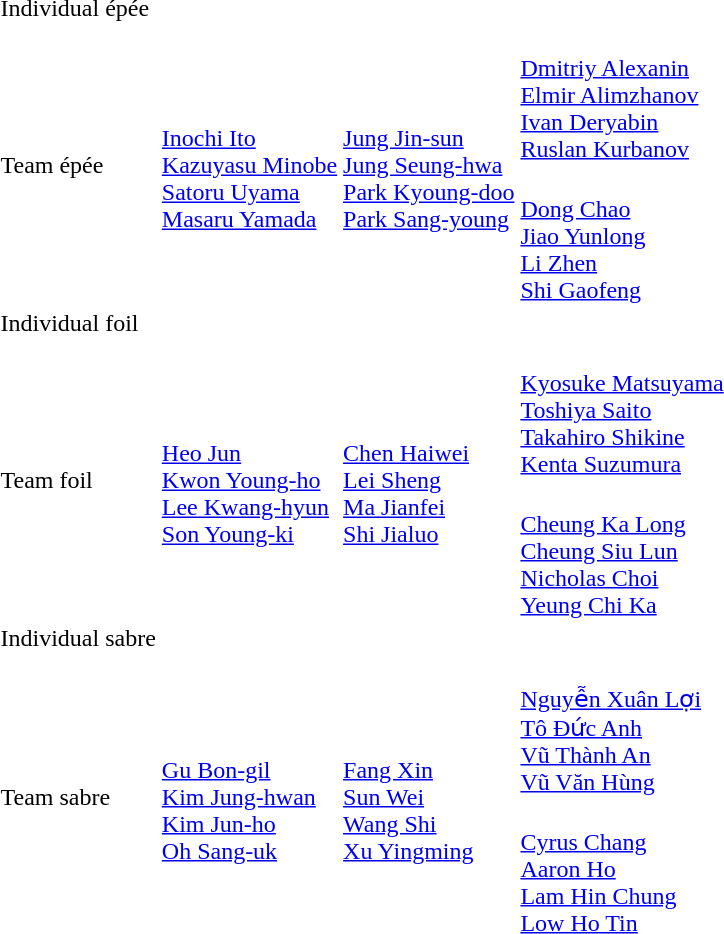<table>
<tr>
<td rowspan=2>Individual épée</td>
<td rowspan=2></td>
<td rowspan=2></td>
<td></td>
</tr>
<tr>
<td></td>
</tr>
<tr>
<td rowspan=2>Team épée</td>
<td rowspan=2><br><a href='#'>Inochi Ito</a><br><a href='#'>Kazuyasu Minobe</a><br><a href='#'>Satoru Uyama</a><br><a href='#'>Masaru Yamada</a></td>
<td rowspan=2><br><a href='#'>Jung Jin-sun</a><br><a href='#'>Jung Seung-hwa</a><br><a href='#'>Park Kyoung-doo</a><br><a href='#'>Park Sang-young</a></td>
<td><br><a href='#'>Dmitriy Alexanin</a><br><a href='#'>Elmir Alimzhanov</a><br><a href='#'>Ivan Deryabin</a><br><a href='#'>Ruslan Kurbanov</a></td>
</tr>
<tr>
<td><br><a href='#'>Dong Chao</a><br><a href='#'>Jiao Yunlong</a><br><a href='#'>Li Zhen</a><br><a href='#'>Shi Gaofeng</a></td>
</tr>
<tr>
<td rowspan=2>Individual foil</td>
<td rowspan=2></td>
<td rowspan=2></td>
<td></td>
</tr>
<tr>
<td></td>
</tr>
<tr>
<td rowspan=2>Team foil</td>
<td rowspan=2><br><a href='#'>Heo Jun</a><br><a href='#'>Kwon Young-ho</a><br><a href='#'>Lee Kwang-hyun</a><br><a href='#'>Son Young-ki</a></td>
<td rowspan=2><br><a href='#'>Chen Haiwei</a><br><a href='#'>Lei Sheng</a><br><a href='#'>Ma Jianfei</a><br><a href='#'>Shi Jialuo</a></td>
<td><br><a href='#'>Kyosuke Matsuyama</a><br><a href='#'>Toshiya Saito</a><br><a href='#'>Takahiro Shikine</a><br><a href='#'>Kenta Suzumura</a></td>
</tr>
<tr>
<td><br><a href='#'>Cheung Ka Long</a><br><a href='#'>Cheung Siu Lun</a><br><a href='#'>Nicholas Choi</a><br><a href='#'>Yeung Chi Ka</a></td>
</tr>
<tr>
<td rowspan=2>Individual sabre</td>
<td rowspan=2></td>
<td rowspan=2></td>
<td></td>
</tr>
<tr>
<td></td>
</tr>
<tr>
<td rowspan=2>Team sabre</td>
<td rowspan=2><br><a href='#'>Gu Bon-gil</a><br><a href='#'>Kim Jung-hwan</a><br><a href='#'>Kim Jun-ho</a><br><a href='#'>Oh Sang-uk</a></td>
<td rowspan=2><br><a href='#'>Fang Xin</a><br><a href='#'>Sun Wei</a><br><a href='#'>Wang Shi</a><br><a href='#'>Xu Yingming</a></td>
<td><br><a href='#'>Nguyễn Xuân Lợi</a><br><a href='#'>Tô Đức Anh</a><br><a href='#'>Vũ Thành An</a><br><a href='#'>Vũ Văn Hùng</a></td>
</tr>
<tr>
<td><br><a href='#'>Cyrus Chang</a><br><a href='#'>Aaron Ho</a><br><a href='#'>Lam Hin Chung</a><br><a href='#'>Low Ho Tin</a></td>
</tr>
</table>
